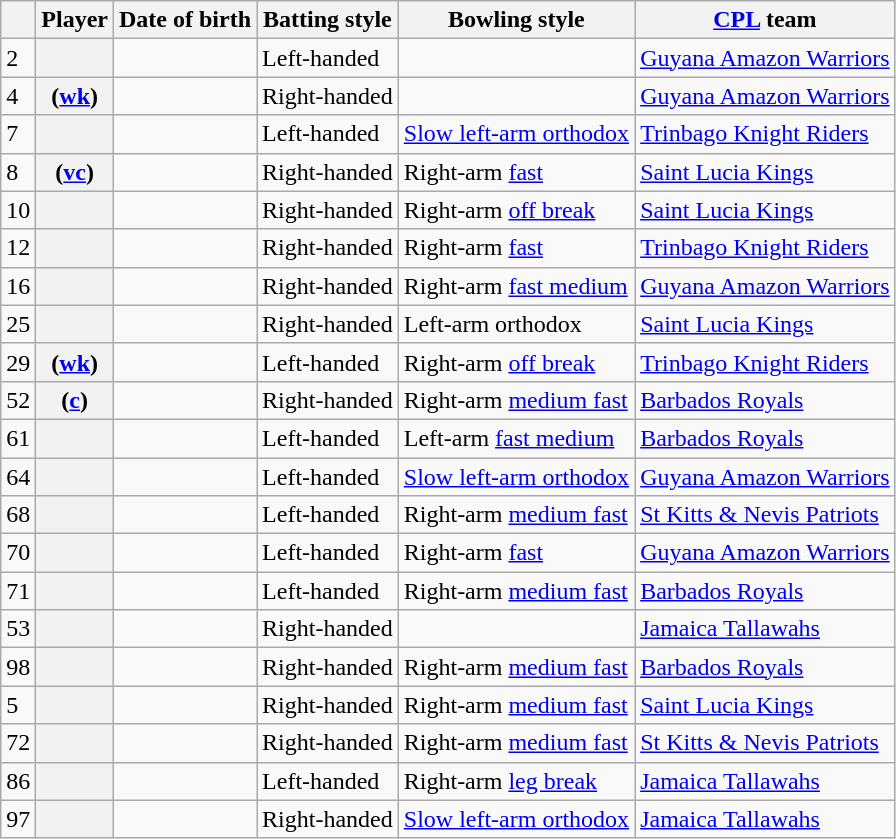<table class="wikitable sortable plainrowheaders">
<tr>
<th scope=col></th>
<th scope=col>Player</th>
<th scope=col>Date of birth</th>
<th scope=col>Batting style</th>
<th scope=col>Bowling style</th>
<th scope=col><a href='#'>CPL</a> team</th>
</tr>
<tr>
<td>2</td>
<th scope=row></th>
<td></td>
<td>Left-handed</td>
<td></td>
<td><a href='#'>Guyana Amazon Warriors</a></td>
</tr>
<tr>
<td>4</td>
<th scope=row> (<a href='#'>wk</a>)</th>
<td></td>
<td>Right-handed</td>
<td></td>
<td><a href='#'>Guyana Amazon Warriors</a></td>
</tr>
<tr>
<td>7</td>
<th scope=row></th>
<td></td>
<td>Left-handed</td>
<td><a href='#'>Slow left-arm orthodox</a></td>
<td><a href='#'>Trinbago Knight Riders</a></td>
</tr>
<tr>
<td>8</td>
<th scope=row> (<a href='#'>vc</a>)</th>
<td></td>
<td>Right-handed</td>
<td>Right-arm <a href='#'>fast</a></td>
<td><a href='#'>Saint Lucia Kings</a></td>
</tr>
<tr>
<td>10</td>
<th scope=row></th>
<td></td>
<td>Right-handed</td>
<td>Right-arm <a href='#'>off break</a></td>
<td><a href='#'>Saint Lucia Kings</a></td>
</tr>
<tr>
<td>12</td>
<th scope=row></th>
<td></td>
<td>Right-handed</td>
<td>Right-arm <a href='#'>fast</a></td>
<td><a href='#'>Trinbago Knight Riders</a></td>
</tr>
<tr>
<td>16</td>
<th scope=row></th>
<td></td>
<td>Right-handed</td>
<td>Right-arm <a href='#'>fast medium</a></td>
<td><a href='#'>Guyana Amazon Warriors</a></td>
</tr>
<tr>
<td>25</td>
<th scope=row></th>
<td></td>
<td>Right-handed</td>
<td>Left-arm orthodox</td>
<td><a href='#'>Saint Lucia Kings</a></td>
</tr>
<tr>
<td>29</td>
<th scope=row> (<a href='#'>wk</a>)</th>
<td></td>
<td>Left-handed</td>
<td>Right-arm <a href='#'>off break</a></td>
<td><a href='#'>Trinbago Knight Riders</a></td>
</tr>
<tr>
<td>52</td>
<th scope=row> (<a href='#'>c</a>)</th>
<td></td>
<td>Right-handed</td>
<td>Right-arm <a href='#'>medium fast</a></td>
<td><a href='#'>Barbados Royals</a></td>
</tr>
<tr>
<td>61</td>
<th scope=row></th>
<td></td>
<td>Left-handed</td>
<td>Left-arm <a href='#'>fast medium</a></td>
<td><a href='#'>Barbados Royals</a></td>
</tr>
<tr>
<td>64</td>
<th scope=row></th>
<td></td>
<td>Left-handed</td>
<td><a href='#'>Slow left-arm orthodox</a></td>
<td><a href='#'>Guyana Amazon Warriors</a></td>
</tr>
<tr>
<td>68</td>
<th scope=row></th>
<td></td>
<td>Left-handed</td>
<td>Right-arm <a href='#'>medium fast</a></td>
<td><a href='#'>St Kitts & Nevis Patriots</a></td>
</tr>
<tr>
<td>70</td>
<th scope=row></th>
<td></td>
<td>Left-handed</td>
<td>Right-arm <a href='#'>fast</a></td>
<td><a href='#'>Guyana Amazon Warriors</a></td>
</tr>
<tr>
<td>71</td>
<th scope=row></th>
<td></td>
<td>Left-handed</td>
<td>Right-arm <a href='#'>medium fast</a></td>
<td><a href='#'>Barbados Royals</a></td>
</tr>
<tr>
<td>53</td>
<th scope=row><s></s></th>
<td></td>
<td>Right-handed</td>
<td></td>
<td><a href='#'>Jamaica Tallawahs</a></td>
</tr>
<tr>
<td>98</td>
<th scope=row><s></s></th>
<td></td>
<td>Right-handed</td>
<td>Right-arm <a href='#'>medium fast</a></td>
<td><a href='#'>Barbados Royals</a></td>
</tr>
<tr>
<td>5</td>
<th scope=row></th>
<td></td>
<td>Right-handed</td>
<td>Right-arm <a href='#'>medium fast</a></td>
<td><a href='#'>Saint Lucia Kings</a></td>
</tr>
<tr>
<td>72</td>
<th scope=row></th>
<td></td>
<td>Right-handed</td>
<td>Right-arm <a href='#'>medium fast</a></td>
<td><a href='#'>St Kitts & Nevis Patriots</a></td>
</tr>
<tr>
<td>86</td>
<th scope=row></th>
<td></td>
<td>Left-handed</td>
<td>Right-arm <a href='#'>leg break</a></td>
<td><a href='#'>Jamaica Tallawahs</a></td>
</tr>
<tr>
<td>97</td>
<th scope=row></th>
<td></td>
<td>Right-handed</td>
<td><a href='#'>Slow left-arm orthodox</a></td>
<td><a href='#'>Jamaica Tallawahs</a></td>
</tr>
</table>
